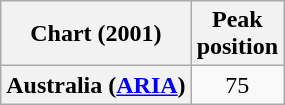<table class="wikitable plainrowheaders">
<tr>
<th>Chart (2001)</th>
<th>Peak<br>position</th>
</tr>
<tr>
<th scope="row">Australia (<a href='#'>ARIA</a>)</th>
<td align="center">75</td>
</tr>
</table>
